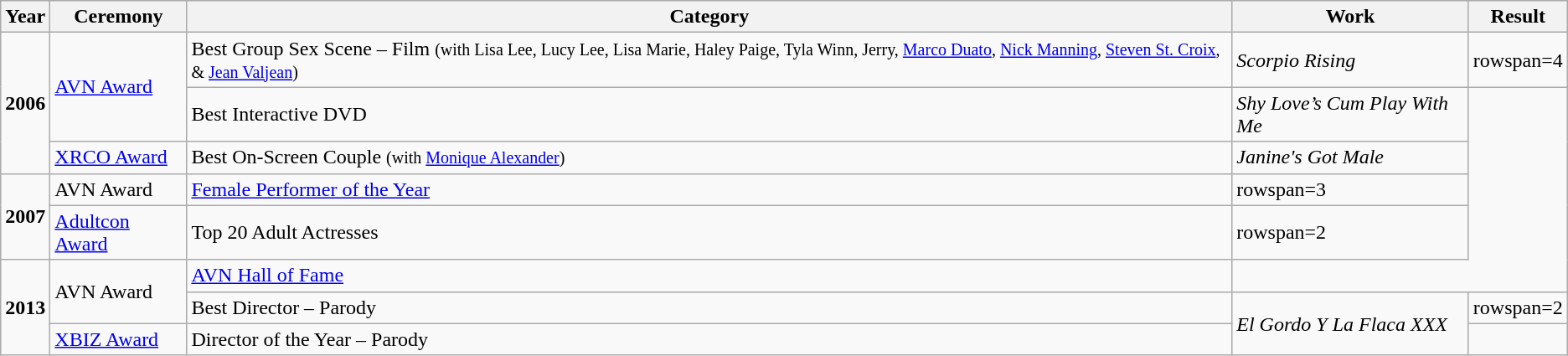<table class="wikitable">
<tr>
<th>Year</th>
<th>Ceremony</th>
<th>Category</th>
<th>Work</th>
<th>Result</th>
</tr>
<tr>
<td rowspan=3><strong>2006</strong></td>
<td rowspan=2><a href='#'>AVN Award</a></td>
<td>Best Group Sex Scene – Film <small>(with Lisa Lee, Lucy Lee, Lisa Marie, Haley Paige, Tyla Winn, Jerry, <a href='#'>Marco Duato</a>, <a href='#'>Nick Manning</a>, <a href='#'>Steven St. Croix</a>, & <a href='#'>Jean Valjean</a>)</small></td>
<td><em>Scorpio Rising</em></td>
<td>rowspan=4 </td>
</tr>
<tr>
<td>Best Interactive DVD</td>
<td><em>Shy Love’s Cum Play With Me</em></td>
</tr>
<tr>
<td><a href='#'>XRCO Award</a></td>
<td>Best On-Screen Couple <small>(with <a href='#'>Monique Alexander</a>)</small></td>
<td><em>Janine's Got Male</em></td>
</tr>
<tr>
<td rowspan="2"><strong>2007</strong></td>
<td>AVN Award</td>
<td><a href='#'>Female Performer of the Year</a></td>
<td>rowspan=3 </td>
</tr>
<tr>
<td><a href='#'>Adultcon Award</a></td>
<td>Top 20 Adult Actresses</td>
<td>rowspan=2 </td>
</tr>
<tr>
<td rowspan="3"><strong>2013</strong></td>
<td rowspan="2">AVN Award</td>
<td><a href='#'>AVN Hall of Fame</a></td>
</tr>
<tr>
<td>Best Director – Parody</td>
<td rowspan="2"><em>El Gordo Y La Flaca XXX</em></td>
<td>rowspan=2 </td>
</tr>
<tr>
<td><a href='#'>XBIZ Award</a></td>
<td>Director of the Year – Parody</td>
</tr>
</table>
